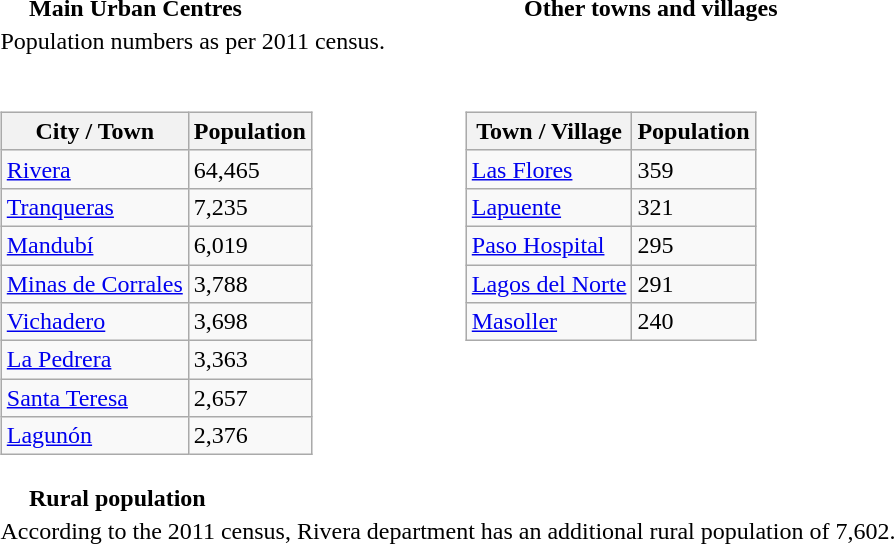<table style="margin-top:16px;">
<tr>
<th align="left" style="padding-left:20px;">Main Urban Centres</th>
<th align="left" style="padding-left:40px;">Other towns and villages</th>
</tr>
<tr>
<td colspan=2>Population numbers as per 2011 census.</td>
</tr>
<tr valign="top">
<td><br><table class="wikitable">
<tr>
<th>City / Town</th>
<th>Population</th>
</tr>
<tr>
<td><a href='#'>Rivera</a></td>
<td>64,465</td>
</tr>
<tr>
<td><a href='#'>Tranqueras</a></td>
<td>7,235</td>
</tr>
<tr>
<td><a href='#'>Mandubí</a></td>
<td>6,019</td>
</tr>
<tr>
<td><a href='#'>Minas de Corrales</a></td>
<td>3,788</td>
</tr>
<tr>
<td><a href='#'>Vichadero</a></td>
<td>3,698</td>
</tr>
<tr>
<td><a href='#'>La Pedrera</a></td>
<td>3,363</td>
</tr>
<tr>
<td><a href='#'>Santa Teresa</a></td>
<td>2,657</td>
</tr>
<tr>
<td><a href='#'>Lagunón</a></td>
<td>2,376</td>
</tr>
</table>
</td>
<td><br><table class="wikitable">
<tr>
<th>Town / Village</th>
<th>Population</th>
</tr>
<tr>
<td><a href='#'>Las Flores</a></td>
<td>359</td>
</tr>
<tr>
<td><a href='#'>Lapuente</a></td>
<td>321</td>
</tr>
<tr>
<td><a href='#'>Paso Hospital</a></td>
<td>295</td>
</tr>
<tr>
<td><a href='#'>Lagos del Norte</a></td>
<td>291</td>
</tr>
<tr>
<td><a href='#'>Masoller</a></td>
<td>240</td>
</tr>
</table>
</td>
</tr>
<tr>
<th align="left" style="padding-left:20px;" colspan=2>Rural population</th>
</tr>
<tr>
<td colspan=2>According to the 2011 census, Rivera department has an additional rural population of 7,602.</td>
</tr>
</table>
